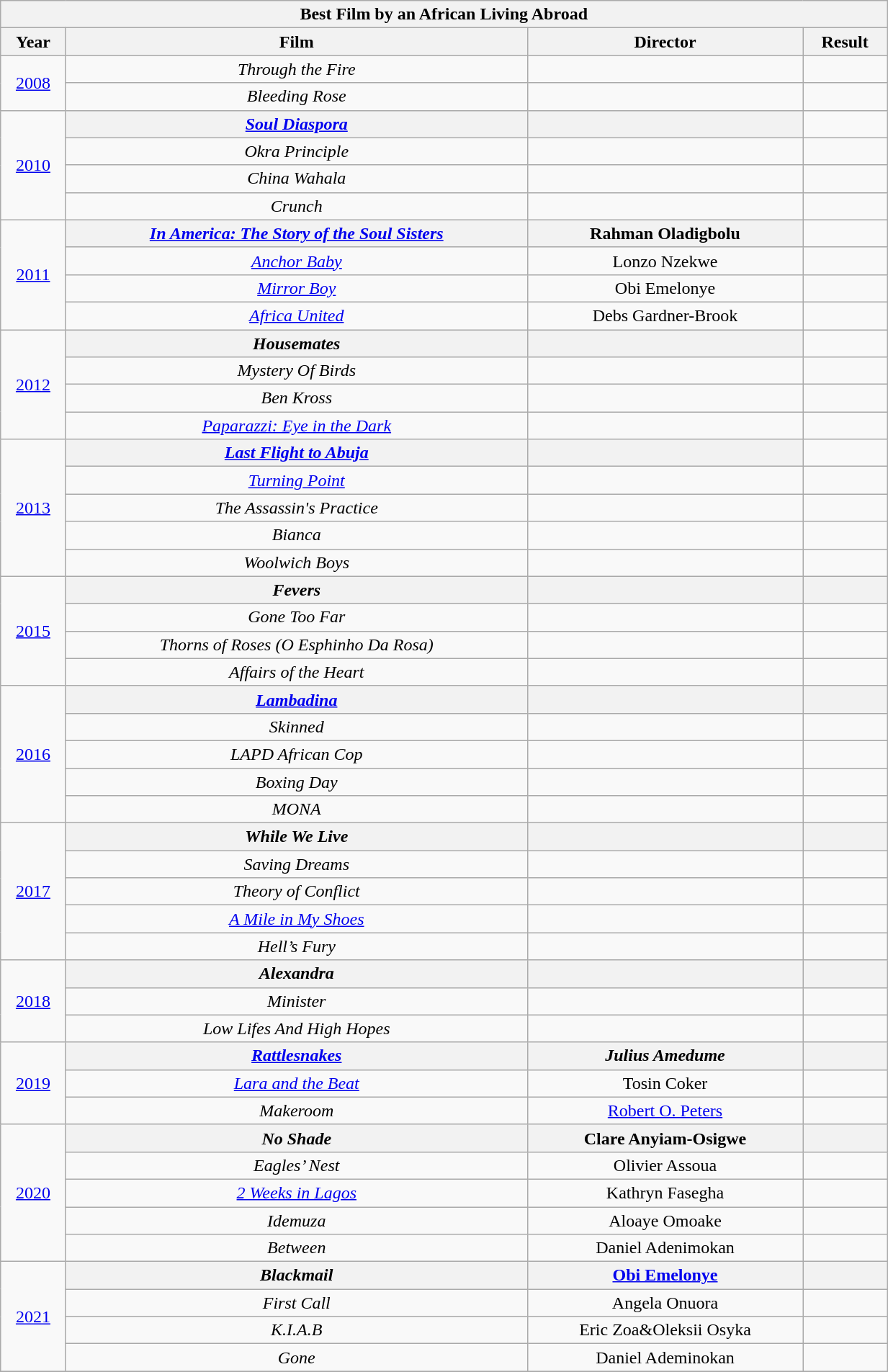<table class=wikitable style="text-align:center" width="65%">
<tr>
<th colspan="5">Best Film by an African Living Abroad</th>
</tr>
<tr>
<th>Year</th>
<th>Film</th>
<th>Director</th>
<th>Result</th>
</tr>
<tr>
<td rowspan="2"><a href='#'>2008</a></td>
<td><em>Through the Fire</em></td>
<td></td>
<td></td>
</tr>
<tr>
<td><em>Bleeding Rose</em></td>
<td></td>
<td></td>
</tr>
<tr>
<td rowspan="4"><a href='#'>2010</a></td>
<th><em><a href='#'>Soul Diaspora</a></em></th>
<th></th>
<td></td>
</tr>
<tr>
<td><em>Okra Principle</em></td>
<td></td>
<td></td>
</tr>
<tr>
<td><em>China Wahala</em></td>
<td></td>
<td></td>
</tr>
<tr>
<td><em>Crunch</em></td>
<td></td>
<td></td>
</tr>
<tr>
<td rowspan="4"><a href='#'>2011</a></td>
<th><em><a href='#'>In America: The Story of the Soul Sisters </a></em></th>
<th>Rahman Oladigbolu</th>
<td></td>
</tr>
<tr>
<td><em><a href='#'>Anchor Baby</a></em></td>
<td>Lonzo Nzekwe</td>
<td></td>
</tr>
<tr>
<td><em><a href='#'>Mirror Boy</a></em></td>
<td>Obi Emelonye</td>
<td></td>
</tr>
<tr>
<td><em><a href='#'>Africa United</a></em></td>
<td>Debs Gardner-Brook</td>
<td></td>
</tr>
<tr>
<td rowspan="4"><a href='#'>2012</a></td>
<th><em>Housemates</em></th>
<th></th>
<td></td>
</tr>
<tr>
<td><em>Mystery Of Birds</em></td>
<td></td>
<td></td>
</tr>
<tr>
<td><em>Ben Kross</em></td>
<td></td>
<td></td>
</tr>
<tr>
<td><em><a href='#'>Paparazzi: Eye in the Dark</a></em></td>
<td></td>
<td></td>
</tr>
<tr>
<td rowspan="5"><a href='#'>2013</a></td>
<th><em><a href='#'>Last Flight to Abuja</a></em></th>
<th></th>
<td></td>
</tr>
<tr>
<td><em><a href='#'>Turning Point</a></em></td>
<td></td>
<td></td>
</tr>
<tr>
<td><em>The Assassin's Practice</em></td>
<td></td>
<td></td>
</tr>
<tr>
<td><em>Bianca</em></td>
<td></td>
<td></td>
</tr>
<tr>
<td><em>Woolwich Boys</em></td>
<td></td>
<td></td>
</tr>
<tr>
<td rowspan="4"><a href='#'>2015</a></td>
<th><strong><em>Fevers</em></strong></th>
<th></th>
<th></th>
</tr>
<tr>
<td><em>Gone Too Far</em></td>
<td></td>
<td></td>
</tr>
<tr>
<td><em>Thorns of Roses (O Esphinho Da Rosa)</em></td>
<td></td>
<td></td>
</tr>
<tr>
<td><em>Affairs of the Heart</em></td>
<td></td>
<td></td>
</tr>
<tr>
<td rowspan="5"><a href='#'>2016</a></td>
<th><strong><em><a href='#'>Lambadina</a></em></strong></th>
<th></th>
<th></th>
</tr>
<tr>
<td><em>Skinned</em></td>
<td></td>
<td></td>
</tr>
<tr>
<td><em>LAPD African Cop</em></td>
<td></td>
<td></td>
</tr>
<tr>
<td><em>Boxing Day</em></td>
<td></td>
<td></td>
</tr>
<tr>
<td><em>MONA</em></td>
<td></td>
<td></td>
</tr>
<tr>
<td rowspan="5"><a href='#'>2017</a></td>
<th><strong><em>While We Live</em></strong></th>
<th></th>
<th></th>
</tr>
<tr>
<td><em>Saving Dreams</em></td>
<td></td>
<td></td>
</tr>
<tr>
<td><em>Theory of Conflict</em></td>
<td></td>
<td></td>
</tr>
<tr>
<td><em><a href='#'>A Mile in My Shoes</a></em></td>
<td></td>
<td></td>
</tr>
<tr>
<td><em>Hell’s Fury</em></td>
<td></td>
<td></td>
</tr>
<tr>
<td rowspan="3"><a href='#'>2018</a></td>
<th><strong><em>Alexandra</em></strong></th>
<th></th>
<th></th>
</tr>
<tr>
<td><em>Minister</em></td>
<td></td>
<td></td>
</tr>
<tr>
<td><em>Low Lifes And High Hopes</em></td>
<td></td>
<td></td>
</tr>
<tr>
<td rowspan="3"><a href='#'>2019</a></td>
<th><em><a href='#'>Rattlesnakes</a></em></th>
<th><strong><em>Julius Amedume</em></strong></th>
<th></th>
</tr>
<tr>
<td><em><a href='#'>Lara and the Beat</a></em></td>
<td>Tosin Coker</td>
<td></td>
</tr>
<tr>
<td><em>Makeroom</em></td>
<td><a href='#'>Robert O. Peters</a></td>
<td></td>
</tr>
<tr>
<td rowspan="5"><a href='#'>2020</a></td>
<th><strong><em>No Shade</em></strong></th>
<th><strong>Clare Anyiam-Osigwe</strong></th>
<th></th>
</tr>
<tr>
<td><em>Eagles’ Nest</em></td>
<td>Olivier Assoua</td>
<td></td>
</tr>
<tr>
<td><em><a href='#'>2 Weeks in Lagos</a></em></td>
<td>Kathryn Fasegha</td>
<td></td>
</tr>
<tr>
<td><em>Idemuza</em></td>
<td>Aloaye Omoake</td>
<td></td>
</tr>
<tr>
<td><em>Between</em></td>
<td>Daniel Adenimokan</td>
<td></td>
</tr>
<tr>
<td rowspan="4"><a href='#'>2021</a></td>
<th><em>Blackmail</em></th>
<th><a href='#'>Obi Emelonye</a></th>
<th></th>
</tr>
<tr>
<td><em>First Call</em></td>
<td>Angela Onuora</td>
<td></td>
</tr>
<tr>
<td><em>K.I.A.B</em></td>
<td>Eric Zoa&Oleksii Osyka</td>
<td></td>
</tr>
<tr>
<td><em>Gone</em></td>
<td>Daniel Ademinokan</td>
<td></td>
</tr>
<tr>
</tr>
</table>
